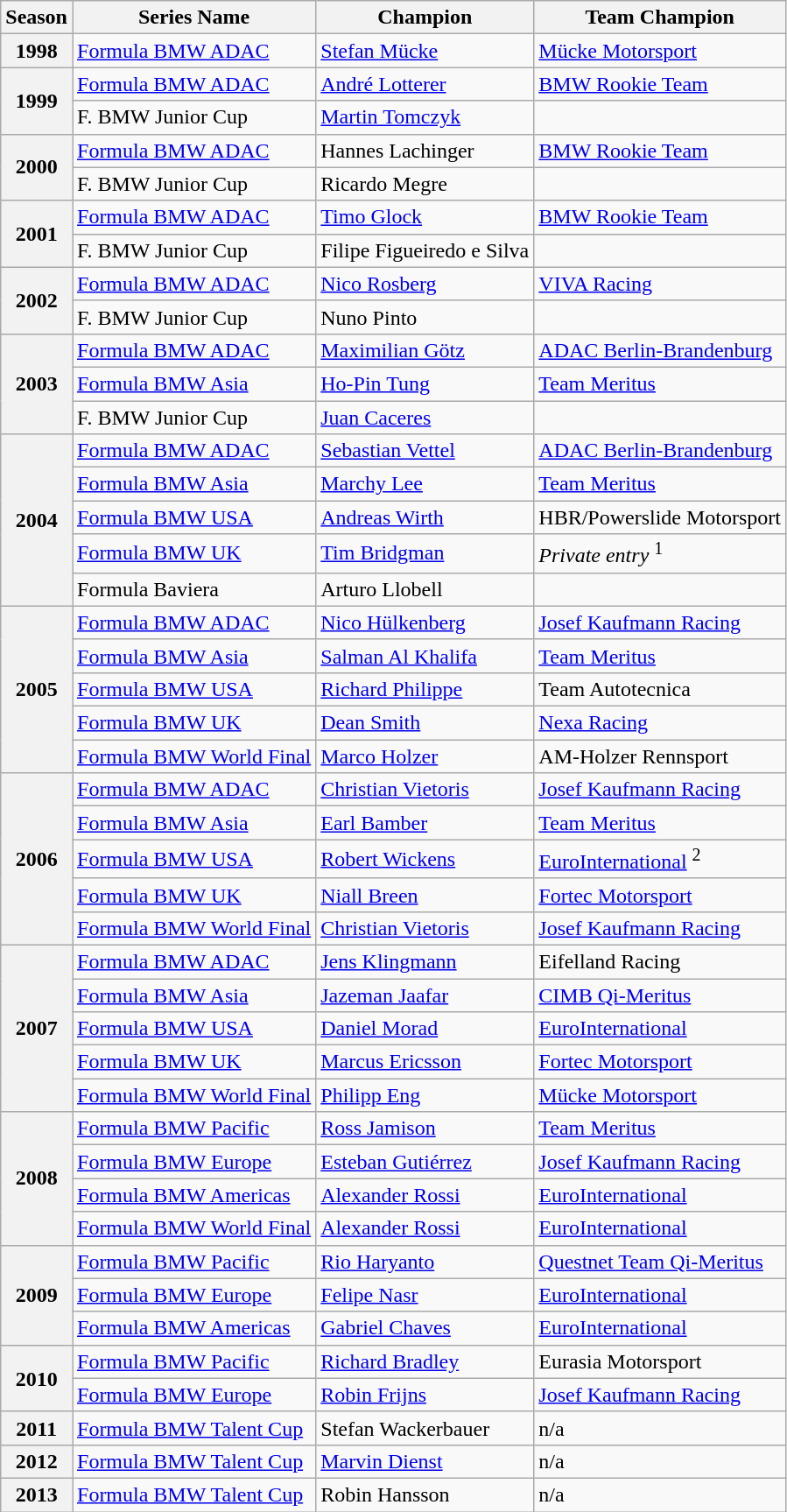<table class="wikitable">
<tr>
<th>Season</th>
<th>Series Name</th>
<th>Champion</th>
<th>Team Champion</th>
</tr>
<tr>
<th>1998</th>
<td><a href='#'>Formula BMW ADAC</a></td>
<td> <a href='#'>Stefan Mücke</a></td>
<td> <a href='#'>Mücke Motorsport</a></td>
</tr>
<tr>
<th rowspan=2>1999</th>
<td><a href='#'>Formula BMW ADAC</a></td>
<td> <a href='#'>André Lotterer</a></td>
<td> <a href='#'>BMW Rookie Team</a></td>
</tr>
<tr>
<td>F. BMW Junior Cup</td>
<td> <a href='#'>Martin Tomczyk</a></td>
<td></td>
</tr>
<tr>
<th rowspan=2>2000</th>
<td><a href='#'>Formula BMW ADAC</a></td>
<td> Hannes Lachinger</td>
<td> <a href='#'>BMW Rookie Team</a></td>
</tr>
<tr>
<td>F. BMW Junior Cup</td>
<td> Ricardo Megre</td>
<td></td>
</tr>
<tr>
<th rowspan=2>2001</th>
<td><a href='#'>Formula BMW ADAC</a></td>
<td> <a href='#'>Timo Glock</a></td>
<td> <a href='#'>BMW Rookie Team</a></td>
</tr>
<tr>
<td>F. BMW Junior Cup</td>
<td> Filipe Figueiredo e Silva</td>
<td></td>
</tr>
<tr>
<th rowspan=2>2002</th>
<td><a href='#'>Formula BMW ADAC</a></td>
<td> <a href='#'>Nico Rosberg</a></td>
<td> <a href='#'>VIVA Racing</a></td>
</tr>
<tr>
<td>F. BMW Junior Cup</td>
<td> Nuno Pinto</td>
<td></td>
</tr>
<tr>
<th rowspan=3>2003</th>
<td><a href='#'>Formula BMW ADAC</a></td>
<td> <a href='#'>Maximilian Götz</a></td>
<td> <a href='#'>ADAC Berlin-Brandenburg</a></td>
</tr>
<tr>
<td><a href='#'>Formula BMW Asia</a></td>
<td> <a href='#'>Ho-Pin Tung</a></td>
<td> <a href='#'>Team Meritus</a></td>
</tr>
<tr>
<td>F. BMW Junior Cup</td>
<td> <a href='#'>Juan Caceres</a></td>
<td></td>
</tr>
<tr>
<th rowspan=5>2004</th>
<td><a href='#'>Formula BMW ADAC</a></td>
<td> <a href='#'>Sebastian Vettel</a></td>
<td> <a href='#'>ADAC Berlin-Brandenburg</a></td>
</tr>
<tr>
<td><a href='#'>Formula BMW Asia</a></td>
<td> <a href='#'>Marchy Lee</a></td>
<td> <a href='#'>Team Meritus</a></td>
</tr>
<tr>
<td><a href='#'>Formula BMW USA</a></td>
<td> <a href='#'>Andreas Wirth</a></td>
<td> HBR/Powerslide Motorsport</td>
</tr>
<tr>
<td><a href='#'>Formula BMW UK</a></td>
<td> <a href='#'>Tim Bridgman</a></td>
<td><em>Private entry</em> <sup>1</sup></td>
</tr>
<tr>
<td>Formula Baviera</td>
<td> Arturo Llobell</td>
<td></td>
</tr>
<tr>
<th rowspan=5>2005</th>
<td><a href='#'>Formula BMW ADAC</a></td>
<td> <a href='#'>Nico Hülkenberg</a></td>
<td> <a href='#'>Josef Kaufmann Racing</a></td>
</tr>
<tr>
<td><a href='#'>Formula BMW Asia</a></td>
<td> <a href='#'>Salman Al Khalifa</a></td>
<td> <a href='#'>Team Meritus</a></td>
</tr>
<tr>
<td><a href='#'>Formula BMW USA</a></td>
<td> <a href='#'>Richard Philippe</a></td>
<td> Team Autotecnica</td>
</tr>
<tr>
<td><a href='#'>Formula BMW UK</a></td>
<td> <a href='#'>Dean Smith</a></td>
<td> <a href='#'>Nexa Racing</a></td>
</tr>
<tr>
<td><a href='#'>Formula BMW World Final</a></td>
<td> <a href='#'>Marco Holzer</a></td>
<td> AM-Holzer Rennsport</td>
</tr>
<tr>
<th rowspan=5>2006</th>
<td><a href='#'>Formula BMW ADAC</a></td>
<td> <a href='#'>Christian Vietoris</a></td>
<td> <a href='#'>Josef Kaufmann Racing</a></td>
</tr>
<tr>
<td><a href='#'>Formula BMW Asia</a></td>
<td> <a href='#'>Earl Bamber</a></td>
<td> <a href='#'>Team Meritus</a></td>
</tr>
<tr>
<td><a href='#'>Formula BMW USA</a></td>
<td> <a href='#'>Robert Wickens</a></td>
<td> <a href='#'>EuroInternational</a> <sup>2</sup></td>
</tr>
<tr>
<td><a href='#'>Formula BMW UK</a></td>
<td> <a href='#'>Niall Breen</a></td>
<td> <a href='#'>Fortec Motorsport</a></td>
</tr>
<tr>
<td><a href='#'>Formula BMW World Final</a></td>
<td> <a href='#'>Christian Vietoris</a></td>
<td> <a href='#'>Josef Kaufmann Racing</a></td>
</tr>
<tr>
<th rowspan=5>2007</th>
<td><a href='#'>Formula BMW ADAC</a></td>
<td> <a href='#'>Jens Klingmann</a></td>
<td> Eifelland Racing</td>
</tr>
<tr>
<td><a href='#'>Formula BMW Asia</a></td>
<td> <a href='#'>Jazeman Jaafar</a></td>
<td> <a href='#'>CIMB Qi-Meritus</a></td>
</tr>
<tr>
<td><a href='#'>Formula BMW USA</a></td>
<td> <a href='#'>Daniel Morad</a></td>
<td> <a href='#'>EuroInternational</a></td>
</tr>
<tr>
<td><a href='#'>Formula BMW UK</a></td>
<td> <a href='#'>Marcus Ericsson</a></td>
<td> <a href='#'>Fortec Motorsport</a></td>
</tr>
<tr>
<td><a href='#'>Formula BMW World Final</a></td>
<td> <a href='#'>Philipp Eng</a></td>
<td> <a href='#'>Mücke Motorsport</a></td>
</tr>
<tr>
<th rowspan=4>2008</th>
<td><a href='#'>Formula BMW Pacific</a></td>
<td> <a href='#'>Ross Jamison</a></td>
<td> <a href='#'>Team Meritus</a></td>
</tr>
<tr>
<td><a href='#'>Formula BMW Europe</a></td>
<td> <a href='#'>Esteban Gutiérrez</a></td>
<td> <a href='#'>Josef Kaufmann Racing</a></td>
</tr>
<tr>
<td><a href='#'>Formula BMW Americas</a></td>
<td> <a href='#'>Alexander Rossi</a></td>
<td> <a href='#'>EuroInternational</a></td>
</tr>
<tr>
<td><a href='#'>Formula BMW World Final</a></td>
<td> <a href='#'>Alexander Rossi</a></td>
<td> <a href='#'>EuroInternational</a></td>
</tr>
<tr>
<th rowspan=3>2009</th>
<td><a href='#'>Formula BMW Pacific</a></td>
<td> <a href='#'>Rio Haryanto</a></td>
<td> <a href='#'>Questnet Team Qi-Meritus</a></td>
</tr>
<tr>
<td><a href='#'>Formula BMW Europe</a></td>
<td> <a href='#'>Felipe Nasr</a></td>
<td> <a href='#'>EuroInternational</a></td>
</tr>
<tr>
<td><a href='#'>Formula BMW Americas</a></td>
<td> <a href='#'>Gabriel Chaves</a></td>
<td> <a href='#'>EuroInternational</a></td>
</tr>
<tr>
<th rowspan=2>2010</th>
<td><a href='#'>Formula BMW Pacific</a></td>
<td> <a href='#'>Richard Bradley</a></td>
<td> Eurasia Motorsport</td>
</tr>
<tr>
<td><a href='#'>Formula BMW Europe</a></td>
<td> <a href='#'>Robin Frijns</a></td>
<td> <a href='#'>Josef Kaufmann Racing</a></td>
</tr>
<tr>
<th>2011</th>
<td><a href='#'>Formula BMW Talent Cup</a></td>
<td> Stefan Wackerbauer</td>
<td>n/a</td>
</tr>
<tr>
<th>2012</th>
<td><a href='#'>Formula BMW Talent Cup</a></td>
<td> <a href='#'>Marvin Dienst</a></td>
<td>n/a</td>
</tr>
<tr>
<th>2013</th>
<td><a href='#'>Formula BMW Talent Cup</a></td>
<td> Robin Hansson</td>
<td>n/a</td>
</tr>
</table>
